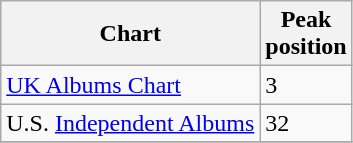<table class="wikitable">
<tr>
<th>Chart</th>
<th>Peak<br>position</th>
</tr>
<tr>
<td><a href='#'>UK Albums Chart</a></td>
<td>3</td>
</tr>
<tr>
<td>U.S. <a href='#'>Independent Albums</a></td>
<td>32</td>
</tr>
<tr>
</tr>
</table>
